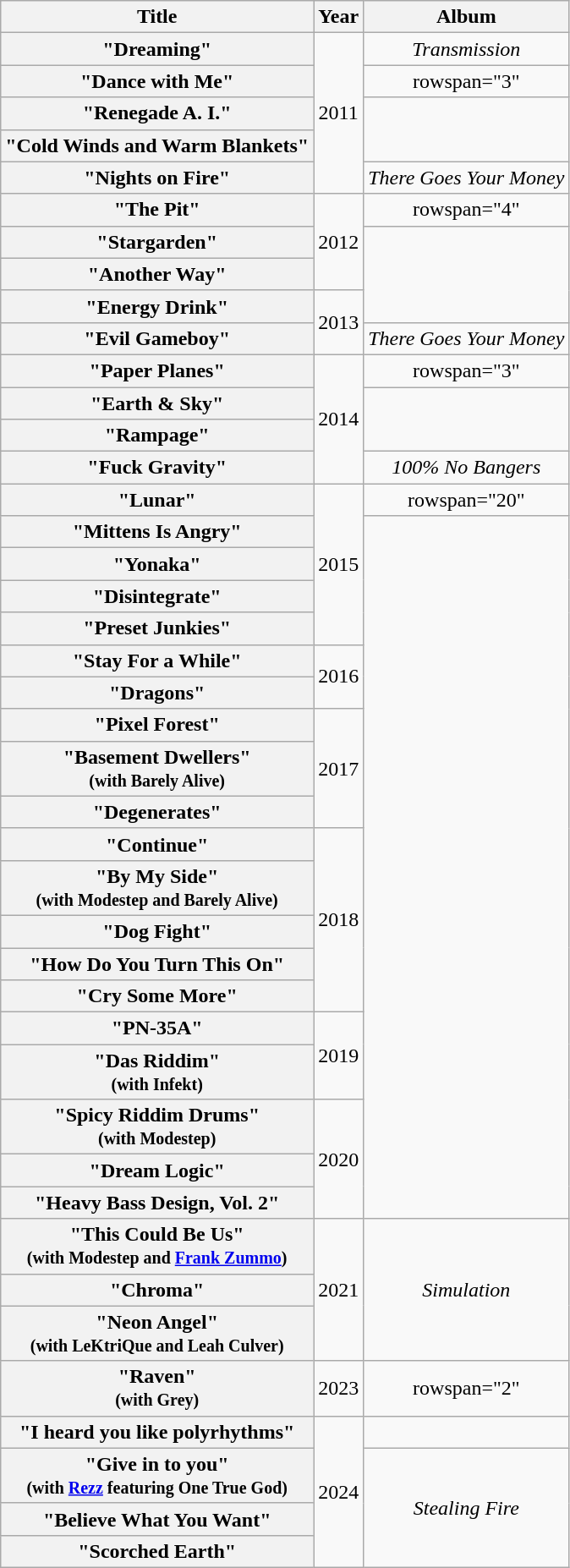<table class="wikitable plainrowheaders" style="text-align:center;">
<tr>
<th scope="col">Title</th>
<th scope="col">Year</th>
<th scope="col">Album</th>
</tr>
<tr>
<th scope="row">"Dreaming"</th>
<td rowspan="5">2011</td>
<td><em>Transmission</em></td>
</tr>
<tr>
<th scope="row">"Dance with Me"</th>
<td>rowspan="3" </td>
</tr>
<tr>
<th scope="row">"Renegade A. I."</th>
</tr>
<tr>
<th scope="row">"Cold Winds and Warm Blankets"</th>
</tr>
<tr>
<th scope="row">"Nights on Fire"</th>
<td><em>There Goes Your Money</em></td>
</tr>
<tr>
<th scope="row">"The Pit"</th>
<td rowspan="3">2012</td>
<td>rowspan="4" </td>
</tr>
<tr>
<th scope="row">"Stargarden"</th>
</tr>
<tr>
<th scope="row">"Another Way"</th>
</tr>
<tr>
<th scope="row">"Energy Drink"</th>
<td rowspan="2">2013</td>
</tr>
<tr>
<th scope="row">"Evil Gameboy"</th>
<td><em>There Goes Your Money</em></td>
</tr>
<tr>
<th scope="row">"Paper Planes"</th>
<td rowspan="4">2014</td>
<td>rowspan="3" </td>
</tr>
<tr>
<th scope="row">"Earth & Sky"</th>
</tr>
<tr>
<th scope="row">"Rampage"</th>
</tr>
<tr>
<th scope="row">"Fuck Gravity"</th>
<td><em>100% No Bangers</em></td>
</tr>
<tr>
<th scope="row">"Lunar"</th>
<td rowspan="5">2015</td>
<td>rowspan="20" </td>
</tr>
<tr>
<th scope="row">"Mittens Is Angry"</th>
</tr>
<tr>
<th scope="row">"Yonaka"</th>
</tr>
<tr>
<th scope="row">"Disintegrate"</th>
</tr>
<tr>
<th scope="row">"Preset Junkies"</th>
</tr>
<tr>
<th scope="row">"Stay For a While"</th>
<td rowspan="2">2016</td>
</tr>
<tr>
<th scope="row">"Dragons"</th>
</tr>
<tr>
<th scope="row">"Pixel Forest"</th>
<td rowspan="3">2017</td>
</tr>
<tr>
<th scope="row">"Basement Dwellers" <br><small>(with Barely Alive)</small></th>
</tr>
<tr>
<th scope="row">"Degenerates"</th>
</tr>
<tr>
<th scope="row">"Continue"</th>
<td rowspan="5">2018</td>
</tr>
<tr>
<th scope="row">"By My Side" <br><small>(with Modestep and Barely Alive)</small></th>
</tr>
<tr>
<th scope="row">"Dog Fight"</th>
</tr>
<tr>
<th scope="row">"How Do You Turn This On"</th>
</tr>
<tr>
<th scope="row">"Cry Some More"</th>
</tr>
<tr>
<th scope="row">"PN-35A"</th>
<td rowspan="2">2019</td>
</tr>
<tr>
<th scope="row">"Das Riddim" <br><small>(with Infekt)</small></th>
</tr>
<tr>
<th scope="row">"Spicy Riddim Drums" <br><small>(with Modestep)</small></th>
<td rowspan="3">2020</td>
</tr>
<tr>
<th scope="row">"Dream Logic"</th>
</tr>
<tr>
<th scope="row">"Heavy Bass Design, Vol. 2" <br></th>
</tr>
<tr>
<th scope="row">"This Could Be Us" <br><small>(with Modestep and <a href='#'>Frank Zummo</a>)</small></th>
<td rowspan="3">2021</td>
<td rowspan="3"><em>Simulation</em></td>
</tr>
<tr>
<th scope="row">"Chroma"</th>
</tr>
<tr>
<th scope="row">"Neon Angel" <br><small>(with LeKtriQue and Leah Culver)</small></th>
</tr>
<tr>
<th scope="row">"Raven"<br><small>(with Grey)</small></th>
<td>2023</td>
<td>rowspan="2" </td>
</tr>
<tr>
<th scope="row">"I heard you like polyrhythms"</th>
<td rowspan="6">2024</td>
</tr>
<tr>
<th scope="row">"Give in to you"<br><small>(with <a href='#'>Rezz</a> featuring One True God)</small></th>
<td rowspan="3"><em>Stealing Fire</em></td>
</tr>
<tr>
<th scope="row">"Believe What You Want"</th>
</tr>
<tr>
<th scope="row">"Scorched Earth"</th>
</tr>
</table>
